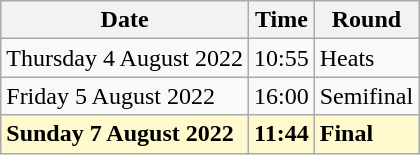<table class="wikitable">
<tr>
<th>Date</th>
<th>Time</th>
<th>Round</th>
</tr>
<tr>
<td>Thursday 4 August 2022</td>
<td>10:55</td>
<td>Heats</td>
</tr>
<tr>
<td>Friday 5 August 2022</td>
<td>16:00</td>
<td>Semifinal</td>
</tr>
<tr>
<td style=background:lemonchiffon><strong>Sunday 7 August 2022</strong></td>
<td style=background:lemonchiffon><strong>11:44</strong></td>
<td style=background:lemonchiffon><strong>Final</strong></td>
</tr>
</table>
